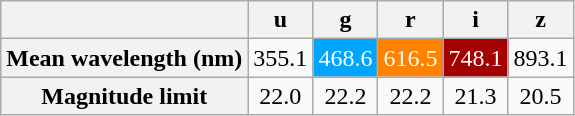<table class="wikitable">
<tr>
<th></th>
<th>u</th>
<th>g</th>
<th>r</th>
<th>i</th>
<th>z</th>
</tr>
<tr>
<th>Mean wavelength (nm)</th>
<td align="center">355.1</td>
<td align="center" bgcolor="#00a5ff" style="color:#ffffff;">468.6</td>
<td align="center" bgcolor="#ff8200" style="color:#ffffff;">616.5</td>
<td align="center" bgcolor="#a50000" style="color:#ffffff;">748.1</td>
<td align="center">893.1</td>
</tr>
<tr>
<th align="center">Magnitude limit</th>
<td align="center">22.0</td>
<td align="center">22.2</td>
<td align="center">22.2</td>
<td align="center">21.3</td>
<td align="center">20.5</td>
</tr>
</table>
